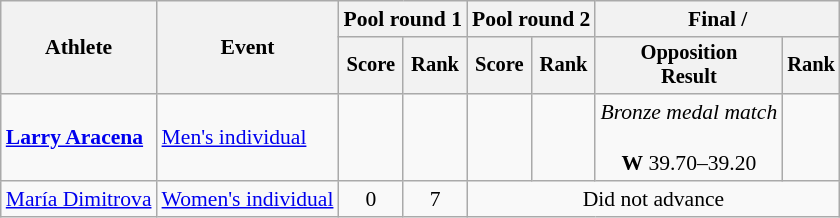<table class=wikitable style=font-size:90%;text-align:center>
<tr>
<th rowspan=2>Athlete</th>
<th rowspan=2>Event</th>
<th colspan=2>Pool round 1</th>
<th colspan=2>Pool round 2</th>
<th colspan=2>Final / </th>
</tr>
<tr style=font-size:95%>
<th>Score</th>
<th>Rank</th>
<th>Score</th>
<th>Rank</th>
<th>Opposition<br>Result</th>
<th>Rank</th>
</tr>
<tr>
<td align=left><strong><a href='#'>Larry Aracena</a></strong></td>
<td align=left><a href='#'>Men's individual</a></td>
<td></td>
<td></td>
<td></td>
<td></td>
<td><em>Bronze medal match</em><br><br><strong>W</strong> 39.70–39.20</td>
<td></td>
</tr>
<tr>
<td align=left><a href='#'>María Dimitrova</a></td>
<td align=left><a href='#'>Women's individual</a></td>
<td>0</td>
<td>7</td>
<td colspan=4>Did not advance</td>
</tr>
</table>
